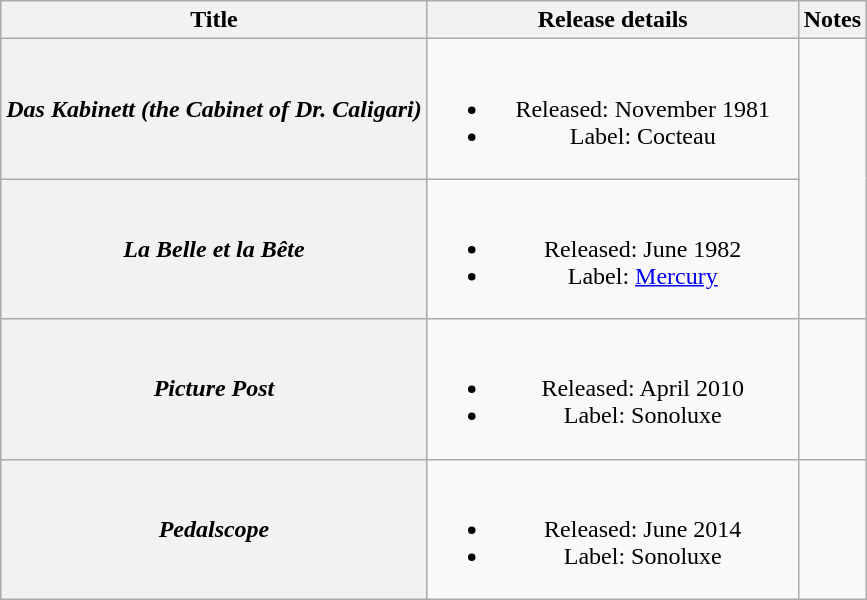<table class="wikitable plainrowheaders" style="text-align:center;">
<tr>
<th scope="col">Title</th>
<th scope="col" style="width:15em;">Release details</th>
<th scope="col">Notes</th>
</tr>
<tr>
<th scope="row"><em>Das Kabinett (the Cabinet of Dr. Caligari)</em></th>
<td><br><ul><li>Released: November 1981</li><li>Label: Cocteau</li></ul></td>
<td rowspan="2"></td>
</tr>
<tr>
<th scope="row"><em>La Belle et la Bête</em></th>
<td><br><ul><li>Released: June 1982</li><li>Label: <a href='#'>Mercury</a></li></ul></td>
</tr>
<tr>
<th scope="row"><em>Picture Post</em></th>
<td><br><ul><li>Released: April 2010</li><li>Label: Sonoluxe</li></ul></td>
<td></td>
</tr>
<tr>
<th scope="row"><em>Pedalscope</em></th>
<td><br><ul><li>Released: June 2014</li><li>Label: Sonoluxe</li></ul></td>
<td></td>
</tr>
</table>
